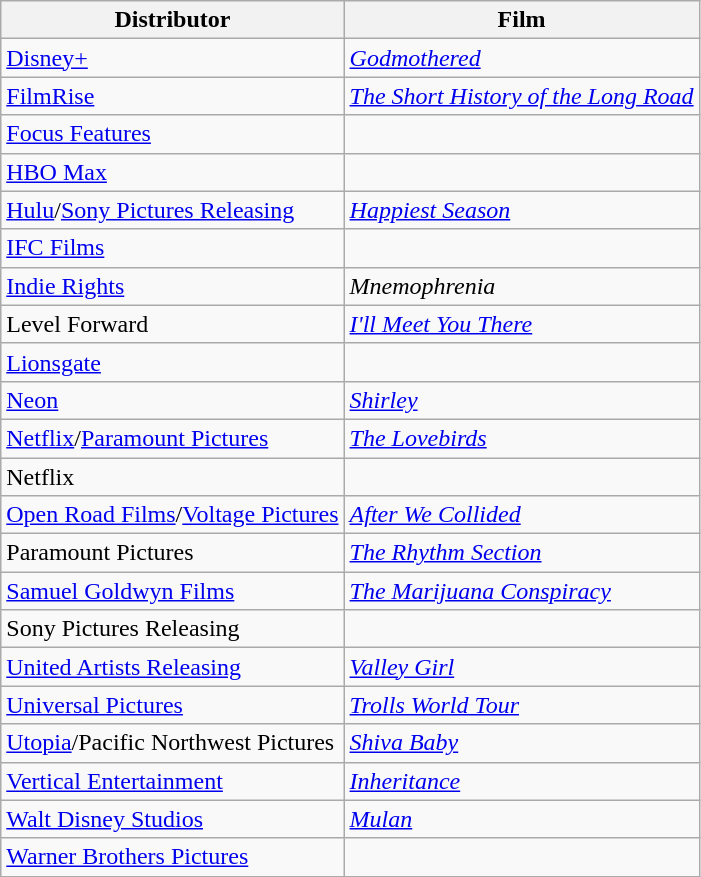<table class="wikitable">
<tr>
<th>Distributor</th>
<th>Film</th>
</tr>
<tr>
<td><a href='#'>Disney+</a></td>
<td><em><a href='#'>Godmothered</a></em></td>
</tr>
<tr>
<td><a href='#'>FilmRise</a></td>
<td><em><a href='#'>The Short History of the Long Road</a></em></td>
</tr>
<tr>
<td><a href='#'>Focus Features</a></td>
<td></td>
</tr>
<tr>
<td><a href='#'>HBO Max</a></td>
<td></td>
</tr>
<tr>
<td><a href='#'>Hulu</a>/<a href='#'>Sony Pictures Releasing</a></td>
<td><em><a href='#'>Happiest Season</a></em></td>
</tr>
<tr>
<td><a href='#'>IFC Films</a></td>
<td></td>
</tr>
<tr>
<td><a href='#'>Indie Rights</a></td>
<td><em>Mnemophrenia</em></td>
</tr>
<tr>
<td>Level Forward</td>
<td><em><a href='#'>I'll Meet You There</a></em></td>
</tr>
<tr>
<td><a href='#'>Lionsgate</a></td>
<td></td>
</tr>
<tr>
<td><a href='#'>Neon</a></td>
<td><em><a href='#'>Shirley</a></em></td>
</tr>
<tr>
<td><a href='#'>Netflix</a>/<a href='#'>Paramount Pictures</a></td>
<td><em><a href='#'>The Lovebirds</a></em></td>
</tr>
<tr>
<td>Netflix</td>
<td></td>
</tr>
<tr>
<td><a href='#'>Open Road Films</a>/<a href='#'>Voltage Pictures</a></td>
<td><em><a href='#'>After We Collided</a></em></td>
</tr>
<tr>
<td>Paramount Pictures</td>
<td><em><a href='#'>The Rhythm Section</a></em></td>
</tr>
<tr>
<td><a href='#'>Samuel Goldwyn Films</a></td>
<td><em><a href='#'>The Marijuana Conspiracy</a></em></td>
</tr>
<tr>
<td>Sony Pictures Releasing</td>
<td></td>
</tr>
<tr>
<td><a href='#'>United Artists Releasing</a></td>
<td><em><a href='#'>Valley Girl</a></em></td>
</tr>
<tr>
<td><a href='#'>Universal Pictures</a></td>
<td><em><a href='#'>Trolls World Tour</a></em></td>
</tr>
<tr>
<td><a href='#'>Utopia</a>/Pacific Northwest Pictures</td>
<td><em><a href='#'>Shiva Baby</a></em></td>
</tr>
<tr>
<td><a href='#'>Vertical Entertainment</a></td>
<td><em><a href='#'>Inheritance</a></em></td>
</tr>
<tr>
<td><a href='#'>Walt Disney Studios</a></td>
<td><em><a href='#'>Mulan</a></em></td>
</tr>
<tr>
<td><a href='#'>Warner Brothers Pictures</a></td>
<td></td>
</tr>
</table>
